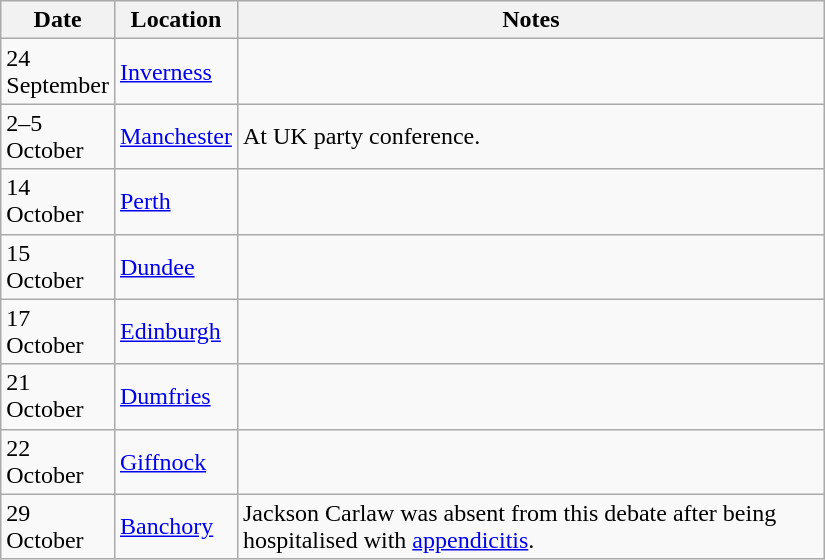<table class="wikitable" style="width:550px">
<tr>
<th style="width:50px;">Date</th>
<th style="width:50px;">Location</th>
<th style="width:400px;">Notes</th>
</tr>
<tr>
<td>24 September</td>
<td><a href='#'>Inverness</a></td>
<td></td>
</tr>
<tr>
<td>2–5 October</td>
<td><a href='#'>Manchester</a></td>
<td>At UK party conference.</td>
</tr>
<tr>
<td>14 October</td>
<td><a href='#'>Perth</a></td>
<td></td>
</tr>
<tr>
<td>15 October</td>
<td><a href='#'>Dundee</a></td>
<td></td>
</tr>
<tr>
<td>17 October</td>
<td><a href='#'>Edinburgh</a></td>
<td></td>
</tr>
<tr>
<td>21 October</td>
<td><a href='#'>Dumfries</a></td>
<td></td>
</tr>
<tr>
<td>22 October</td>
<td><a href='#'>Giffnock</a></td>
<td></td>
</tr>
<tr>
<td>29 October</td>
<td><a href='#'>Banchory</a></td>
<td>Jackson Carlaw was absent from this debate after being hospitalised with <a href='#'>appendicitis</a>.</td>
</tr>
</table>
